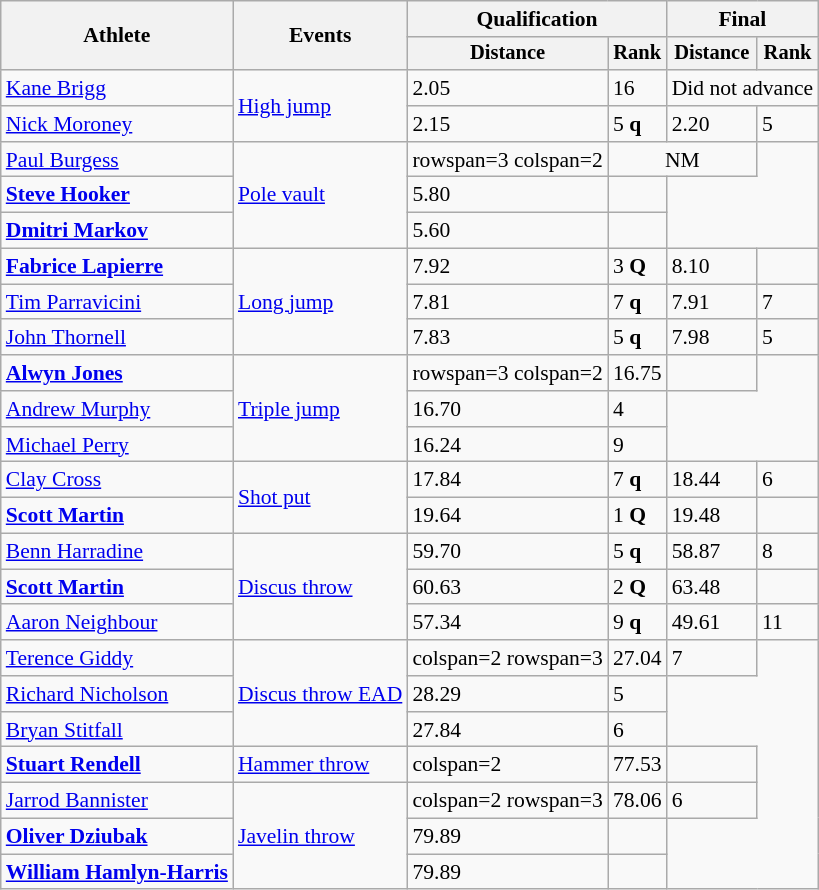<table class=wikitable style="font-size:90%">
<tr>
<th rowspan="2">Athlete</th>
<th rowspan="2">Events</th>
<th colspan="2">Qualification</th>
<th colspan="2">Final</th>
</tr>
<tr style="font-size:95%">
<th>Distance</th>
<th>Rank</th>
<th>Distance</th>
<th>Rank</th>
</tr>
<tr>
<td><a href='#'>Kane Brigg</a></td>
<td rowspan=2><a href='#'>High jump</a></td>
<td>2.05</td>
<td>16</td>
<td colspan=2 align=center>Did not advance</td>
</tr>
<tr>
<td><a href='#'>Nick Moroney</a></td>
<td>2.15</td>
<td>5 <strong>q</strong></td>
<td>2.20</td>
<td>5</td>
</tr>
<tr>
<td><a href='#'>Paul Burgess</a></td>
<td rowspan=3><a href='#'>Pole vault</a></td>
<td>rowspan=3 colspan=2 </td>
<td colspan=2 align=center>NM</td>
</tr>
<tr>
<td><strong><a href='#'>Steve Hooker</a></strong></td>
<td>5.80</td>
<td></td>
</tr>
<tr>
<td><strong><a href='#'>Dmitri Markov</a></strong></td>
<td>5.60</td>
<td></td>
</tr>
<tr>
<td><strong><a href='#'>Fabrice Lapierre</a></strong></td>
<td rowspan=3><a href='#'>Long jump</a></td>
<td>7.92</td>
<td>3 <strong>Q</strong></td>
<td>8.10</td>
<td></td>
</tr>
<tr>
<td><a href='#'>Tim Parravicini</a></td>
<td>7.81</td>
<td>7 <strong>q</strong></td>
<td>7.91</td>
<td>7</td>
</tr>
<tr>
<td><a href='#'>John Thornell</a></td>
<td>7.83</td>
<td>5 <strong>q</strong></td>
<td>7.98</td>
<td>5</td>
</tr>
<tr>
<td><strong><a href='#'>Alwyn Jones</a></strong></td>
<td rowspan=3><a href='#'>Triple jump</a></td>
<td>rowspan=3 colspan=2 </td>
<td>16.75</td>
<td></td>
</tr>
<tr>
<td><a href='#'>Andrew Murphy</a></td>
<td>16.70</td>
<td>4</td>
</tr>
<tr>
<td><a href='#'>Michael Perry</a></td>
<td>16.24</td>
<td>9</td>
</tr>
<tr>
<td><a href='#'>Clay Cross</a></td>
<td rowspan=2><a href='#'>Shot put</a></td>
<td>17.84</td>
<td>7 <strong>q</strong></td>
<td>18.44</td>
<td>6</td>
</tr>
<tr>
<td><strong><a href='#'>Scott Martin</a></strong></td>
<td>19.64</td>
<td>1 <strong>Q</strong></td>
<td>19.48</td>
<td></td>
</tr>
<tr>
<td><a href='#'>Benn Harradine</a></td>
<td rowspan=3><a href='#'>Discus throw</a></td>
<td>59.70</td>
<td>5 <strong>q</strong></td>
<td>58.87</td>
<td>8</td>
</tr>
<tr>
<td><strong><a href='#'>Scott Martin</a></strong></td>
<td>60.63</td>
<td>2 <strong>Q</strong></td>
<td>63.48</td>
<td></td>
</tr>
<tr>
<td><a href='#'>Aaron Neighbour</a></td>
<td>57.34</td>
<td>9 <strong>q</strong></td>
<td>49.61</td>
<td>11</td>
</tr>
<tr>
<td><a href='#'>Terence Giddy</a></td>
<td rowspan=3><a href='#'>Discus throw EAD</a></td>
<td>colspan=2 rowspan=3 </td>
<td>27.04</td>
<td>7</td>
</tr>
<tr>
<td><a href='#'>Richard Nicholson</a></td>
<td>28.29</td>
<td>5</td>
</tr>
<tr>
<td><a href='#'>Bryan Stitfall</a></td>
<td>27.84</td>
<td>6</td>
</tr>
<tr>
<td><strong><a href='#'>Stuart Rendell</a></strong></td>
<td><a href='#'>Hammer throw</a></td>
<td>colspan=2 </td>
<td>77.53</td>
<td></td>
</tr>
<tr>
<td><a href='#'>Jarrod Bannister</a></td>
<td rowspan=3><a href='#'>Javelin throw</a></td>
<td>colspan=2 rowspan=3 </td>
<td>78.06</td>
<td>6</td>
</tr>
<tr>
<td><strong><a href='#'>Oliver Dziubak</a></strong></td>
<td>79.89</td>
<td></td>
</tr>
<tr>
<td><strong><a href='#'>William Hamlyn-Harris</a></strong></td>
<td>79.89</td>
<td></td>
</tr>
</table>
